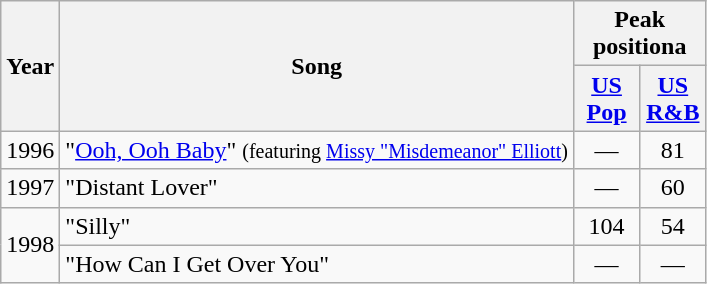<table class="wikitable">
<tr>
<th rowspan="2">Year</th>
<th rowspan="2">Song</th>
<th colspan="2">Peak positiona</th>
</tr>
<tr>
<th scope="col" style="width:2.3em;font-size:100%;"><a href='#'>US Pop</a></th>
<th scope="col" style="width:2.3em;font-size:100%;"><a href='#'>US R&B</a></th>
</tr>
<tr>
<td>1996</td>
<td>"<a href='#'>Ooh, Ooh Baby</a>" <small>(featuring <a href='#'>Missy "Misdemeanor" Elliott</a>)</small></td>
<td style="text-align:center;">—</td>
<td style="text-align:center;">81</td>
</tr>
<tr>
<td>1997</td>
<td>"Distant Lover"</td>
<td style="text-align:center;">—</td>
<td style="text-align:center;">60</td>
</tr>
<tr>
<td rowspan="2">1998</td>
<td>"Silly"</td>
<td style="text-align:center;">104</td>
<td style="text-align:center;">54</td>
</tr>
<tr>
<td>"How Can I Get Over You"</td>
<td style="text-align:center;">—</td>
<td style="text-align:center;">—</td>
</tr>
</table>
